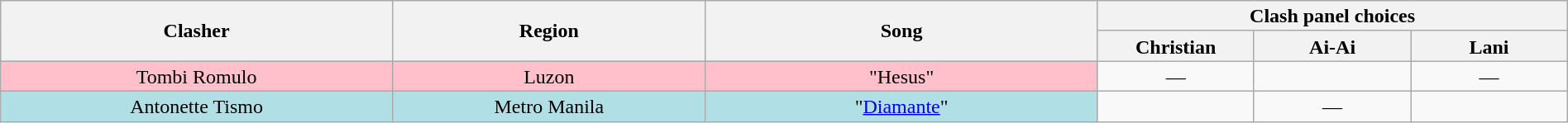<table class="wikitable" style="text-align:center; line-height:17px; width:100%;">
<tr>
<th rowspan="2" width="25%">Clasher</th>
<th rowspan="2">Region</th>
<th rowspan="2" width="25%">Song</th>
<th colspan="3" width="30%">Clash panel choices</th>
</tr>
<tr>
<th width="10%">Christian</th>
<th width="10%">Ai-Ai</th>
<th width="10%">Lani</th>
</tr>
<tr>
<td style="background:pink;">Tombi Romulo</td>
<td style="background:pink;">Luzon</td>
<td style="background:pink;">"Hesus"</td>
<td>—</td>
<td><strong></strong></td>
<td>—</td>
</tr>
<tr>
<td style="background:#b0e0e6;">Antonette Tismo</td>
<td style="background:#b0e0e6;">Metro Manila</td>
<td style="background:#b0e0e6;">"<a href='#'>Diamante</a>"</td>
<td><strong></strong></td>
<td>—</td>
<td><strong></strong></td>
</tr>
</table>
